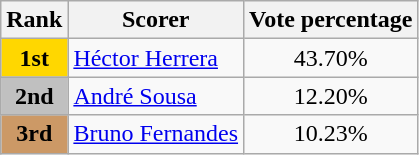<table class="wikitable">
<tr>
<th>Rank</th>
<th>Scorer</th>
<th>Vote percentage</th>
</tr>
<tr>
<td scope="col" style="background-color: gold" align="center"><strong>1st</strong></td>
<td> <a href='#'>Héctor Herrera</a></td>
<td align="center">43.70%</td>
</tr>
<tr>
<td scope="col" style="background-color: silver" align="center"><strong>2nd</strong></td>
<td> <a href='#'>André Sousa</a></td>
<td align="center">12.20%</td>
</tr>
<tr>
<td scope="col" style="background-color: #cc9966" align="center"><strong>3rd</strong></td>
<td> <a href='#'>Bruno Fernandes</a></td>
<td align="center">10.23%</td>
</tr>
</table>
